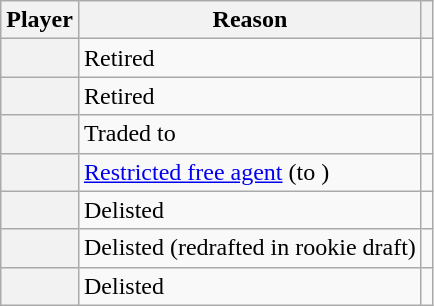<table class="wikitable plainrowheaders">
<tr>
<th scope="col">Player</th>
<th scope="col">Reason</th>
<th scope="col"></th>
</tr>
<tr>
<th scope="row"></th>
<td>Retired</td>
<td align="center"></td>
</tr>
<tr>
<th scope="row"></th>
<td>Retired</td>
<td align="center"></td>
</tr>
<tr>
<th scope="row"></th>
<td>Traded to </td>
<td align="center"></td>
</tr>
<tr>
<th scope="row"></th>
<td><a href='#'>Restricted free agent</a> (to )</td>
<td align="center"></td>
</tr>
<tr>
<th scope="row"></th>
<td>Delisted</td>
<td align="center"></td>
</tr>
<tr>
<th scope="row"></th>
<td>Delisted (redrafted in rookie draft)</td>
<td align="center"></td>
</tr>
<tr>
<th scope="row"></th>
<td>Delisted</td>
<td align="center"></td>
</tr>
</table>
